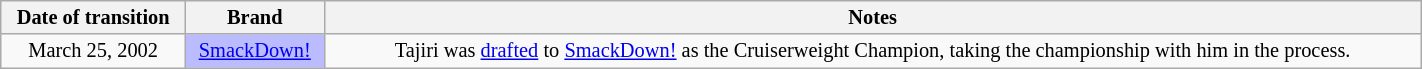<table class="wikitable" style="font-size:85%; text-align:center; width:75%;">
<tr>
<th>Date of transition</th>
<th>Brand</th>
<th>Notes</th>
</tr>
<tr>
<td>March 25, 2002</td>
<td style="background-color:#bbf;"><a href='#'>SmackDown!</a></td>
<td>Tajiri was <a href='#'>drafted</a> to <a href='#'>SmackDown!</a> as the Cruiserweight Champion, taking the championship with him in the process.</td>
</tr>
</table>
